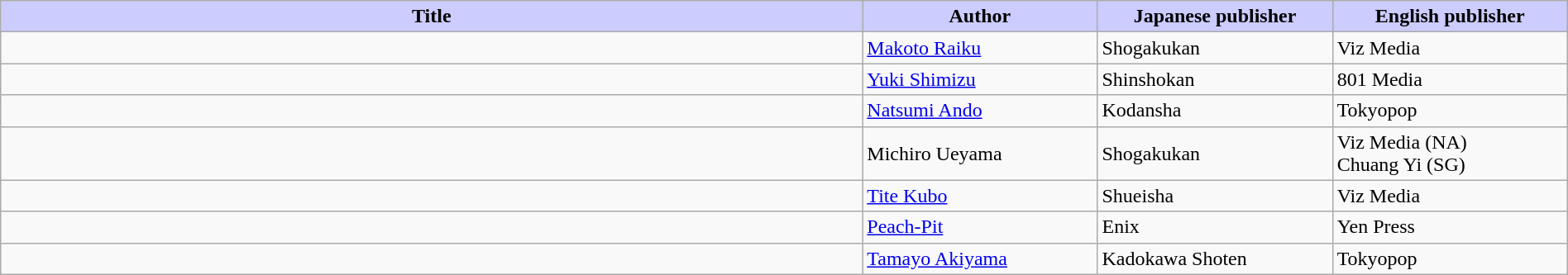<table class="wikitable" style="width: 100%;">
<tr>
<th style="background: #ccf;">Title</th>
<th style="background: #ccf; width: 15%;">Author</th>
<th style="background: #ccf; width: 15%;">Japanese publisher</th>
<th style="background: #ccf; width: 15%;">English publisher</th>
</tr>
<tr>
<td></td>
<td><a href='#'>Makoto Raiku</a></td>
<td>Shogakukan</td>
<td>Viz Media</td>
</tr>
<tr>
<td></td>
<td><a href='#'>Yuki Shimizu</a></td>
<td>Shinshokan</td>
<td>801 Media</td>
</tr>
<tr>
<td></td>
<td><a href='#'>Natsumi Ando</a></td>
<td>Kodansha</td>
<td>Tokyopop</td>
</tr>
<tr>
<td></td>
<td>Michiro Ueyama</td>
<td>Shogakukan</td>
<td>Viz Media (NA) <br> Chuang Yi (SG)</td>
</tr>
<tr>
<td></td>
<td><a href='#'>Tite Kubo</a></td>
<td>Shueisha</td>
<td>Viz Media</td>
</tr>
<tr>
<td></td>
<td><a href='#'>Peach-Pit</a></td>
<td>Enix</td>
<td>Yen Press</td>
</tr>
<tr>
<td></td>
<td><a href='#'>Tamayo Akiyama</a></td>
<td>Kadokawa Shoten</td>
<td>Tokyopop</td>
</tr>
</table>
